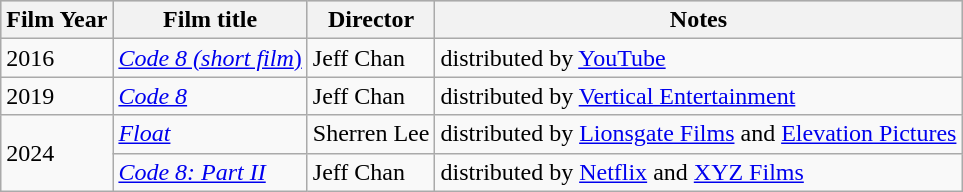<table class="wikitable">
<tr style="background:#ccc; text-align:center;">
<th>Film Year</th>
<th>Film title</th>
<th>Director</th>
<th>Notes</th>
</tr>
<tr>
<td>2016</td>
<td><a href='#'><em>Code 8 (short film</em>)</a></td>
<td>Jeff Chan</td>
<td>distributed by <a href='#'>YouTube</a></td>
</tr>
<tr>
<td>2019</td>
<td><a href='#'><em>Code 8</em></a></td>
<td>Jeff Chan</td>
<td>distributed by <a href='#'>Vertical Entertainment</a></td>
</tr>
<tr>
<td rowspan="2">2024</td>
<td><em><a href='#'>Float</a></em></td>
<td>Sherren Lee</td>
<td>distributed by <a href='#'>Lionsgate Films</a> and <a href='#'>Elevation Pictures</a></td>
</tr>
<tr>
<td><em><a href='#'>Code 8: Part II</a></em></td>
<td>Jeff Chan</td>
<td>distributed by <a href='#'>Netflix</a> and <a href='#'>XYZ Films</a></td>
</tr>
</table>
